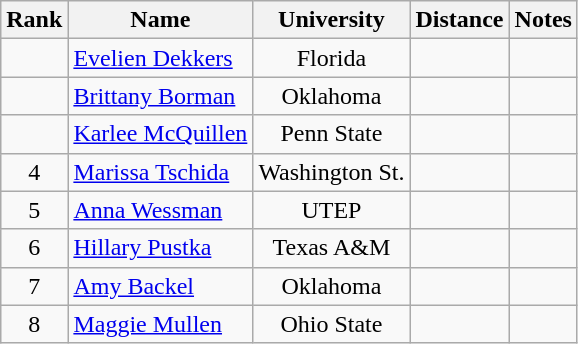<table class="wikitable sortable" style="text-align:center">
<tr>
<th>Rank</th>
<th>Name</th>
<th>University</th>
<th>Distance</th>
<th>Notes</th>
</tr>
<tr>
<td></td>
<td align=left><a href='#'>Evelien Dekkers</a> </td>
<td>Florida</td>
<td></td>
<td></td>
</tr>
<tr>
<td></td>
<td align=left><a href='#'>Brittany Borman</a></td>
<td>Oklahoma</td>
<td></td>
<td></td>
</tr>
<tr>
<td></td>
<td align=left><a href='#'>Karlee McQuillen</a></td>
<td>Penn State</td>
<td></td>
<td></td>
</tr>
<tr>
<td>4</td>
<td align=left><a href='#'>Marissa Tschida</a></td>
<td>Washington St.</td>
<td></td>
<td></td>
</tr>
<tr>
<td>5</td>
<td align=left><a href='#'>Anna Wessman</a></td>
<td>UTEP</td>
<td></td>
<td></td>
</tr>
<tr>
<td>6</td>
<td align=left><a href='#'>Hillary Pustka</a></td>
<td>Texas A&M</td>
<td></td>
<td></td>
</tr>
<tr>
<td>7</td>
<td align=left><a href='#'>Amy Backel</a></td>
<td>Oklahoma</td>
<td></td>
<td></td>
</tr>
<tr>
<td>8</td>
<td align=left><a href='#'>Maggie Mullen</a></td>
<td>Ohio State</td>
<td></td>
<td></td>
</tr>
</table>
